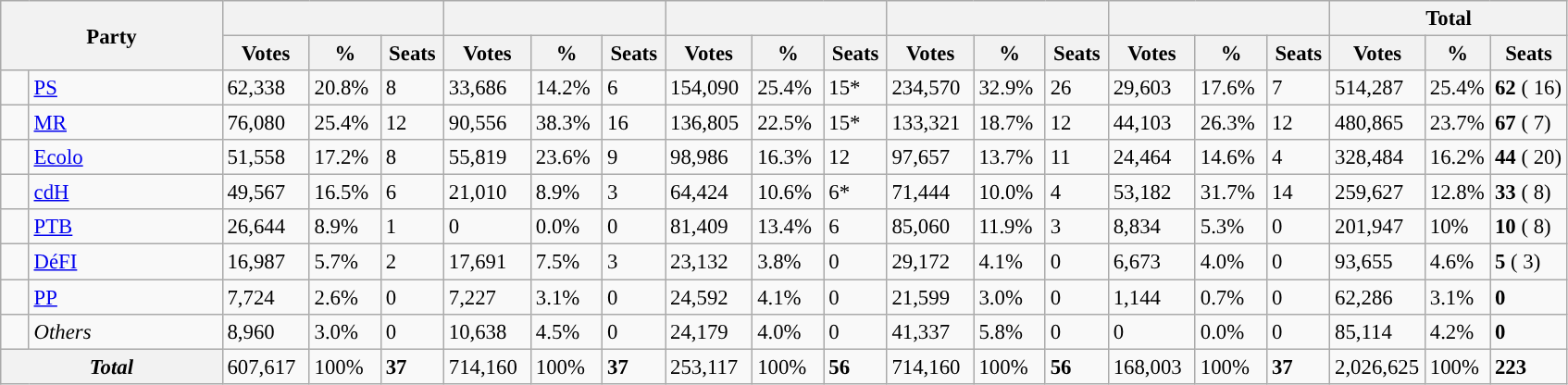<table class="wikitable sortable" style="font-size:95%;">
<tr>
<th style="width:14%;" colspan="2" rowspan="2">Party</th>
<th style="width:14%;" colspan="3"></th>
<th style="width:14%;" colspan="3"></th>
<th style="width:14%;" colspan="3"></th>
<th style="width:14%;" colspan="3"></th>
<th style="width:14%;" colspan="3"></th>
<th style="width:15%;" colspan="3">Total</th>
</tr>
<tr>
<th>Votes</th>
<th>%</th>
<th>Seats</th>
<th>Votes</th>
<th>%</th>
<th>Seats</th>
<th>Votes</th>
<th>%</th>
<th>Seats</th>
<th>Votes</th>
<th>%</th>
<th>Seats</th>
<th>Votes</th>
<th>%</th>
<th>Seats</th>
<th>Votes</th>
<th>%</th>
<th>Seats</th>
</tr>
<tr>
<td style="background-color: "></td>
<td><a href='#'>PS</a></td>
<td>62,338</td>
<td>20.8%</td>
<td>8</td>
<td>33,686</td>
<td>14.2%</td>
<td>6</td>
<td>154,090</td>
<td>25.4%</td>
<td>15*</td>
<td>234,570</td>
<td>32.9%</td>
<td>26</td>
<td>29,603</td>
<td>17.6%</td>
<td>7</td>
<td>514,287</td>
<td>25.4%</td>
<td><strong>62</strong> ( 16)</td>
</tr>
<tr>
<td style="background-color: "></td>
<td><a href='#'>MR</a></td>
<td>76,080</td>
<td>25.4%</td>
<td>12</td>
<td>90,556</td>
<td>38.3%</td>
<td>16</td>
<td>136,805</td>
<td>22.5%</td>
<td>15*</td>
<td>133,321</td>
<td>18.7%</td>
<td>12</td>
<td>44,103</td>
<td>26.3%</td>
<td>12</td>
<td>480,865</td>
<td>23.7%</td>
<td><strong>67</strong> ( 7)</td>
</tr>
<tr>
<td style="background-color: "></td>
<td><a href='#'>Ecolo</a></td>
<td>51,558</td>
<td>17.2%</td>
<td>8</td>
<td>55,819</td>
<td>23.6%</td>
<td>9</td>
<td>98,986</td>
<td>16.3%</td>
<td>12</td>
<td>97,657</td>
<td>13.7%</td>
<td>11</td>
<td>24,464</td>
<td>14.6%</td>
<td>4</td>
<td>328,484</td>
<td>16.2%</td>
<td><strong>44</strong> ( 20)</td>
</tr>
<tr>
<td style="background-color: "></td>
<td><a href='#'>cdH</a></td>
<td>49,567</td>
<td>16.5%</td>
<td>6</td>
<td>21,010</td>
<td>8.9%</td>
<td>3</td>
<td>64,424</td>
<td>10.6%</td>
<td>6*</td>
<td>71,444</td>
<td>10.0%</td>
<td>4</td>
<td>53,182</td>
<td>31.7%</td>
<td>14</td>
<td>259,627</td>
<td>12.8%</td>
<td><strong>33</strong> ( 8)</td>
</tr>
<tr>
<td style="background-color: "></td>
<td><a href='#'>PTB</a></td>
<td>26,644</td>
<td>8.9%</td>
<td>1</td>
<td>0</td>
<td>0.0%</td>
<td>0</td>
<td>81,409</td>
<td>13.4%</td>
<td>6</td>
<td>85,060</td>
<td>11.9%</td>
<td>3</td>
<td>8,834</td>
<td>5.3%</td>
<td>0</td>
<td>201,947</td>
<td>10%</td>
<td><strong>10</strong> ( 8)</td>
</tr>
<tr>
<td style="background-color: "></td>
<td><a href='#'>DéFI</a></td>
<td>16,987</td>
<td>5.7%</td>
<td>2</td>
<td>17,691</td>
<td>7.5%</td>
<td>3</td>
<td>23,132</td>
<td>3.8%</td>
<td>0</td>
<td>29,172</td>
<td>4.1%</td>
<td>0</td>
<td>6,673</td>
<td>4.0%</td>
<td>0</td>
<td>93,655</td>
<td>4.6%</td>
<td><strong>5</strong> ( 3)</td>
</tr>
<tr>
<td style="background-color: "></td>
<td><a href='#'>PP</a></td>
<td>7,724</td>
<td>2.6%</td>
<td>0</td>
<td>7,227</td>
<td>3.1%</td>
<td>0</td>
<td>24,592</td>
<td>4.1%</td>
<td>0</td>
<td>21,599</td>
<td>3.0%</td>
<td>0</td>
<td>1,144</td>
<td>0.7%</td>
<td>0</td>
<td>62,286</td>
<td>3.1%</td>
<td><strong>0</strong></td>
</tr>
<tr>
<td></td>
<td><em>Others</em></td>
<td>8,960</td>
<td>3.0%</td>
<td>0</td>
<td>10,638</td>
<td>4.5%</td>
<td>0</td>
<td>24,179</td>
<td>4.0%</td>
<td>0</td>
<td>41,337</td>
<td>5.8%</td>
<td>0</td>
<td>0</td>
<td>0.0%</td>
<td>0</td>
<td>85,114</td>
<td>4.2%</td>
<td><strong>0</strong></td>
</tr>
<tr>
<th colspan="2"><em>Total</em></th>
<td>607,617</td>
<td>100%</td>
<td><strong>37</strong></td>
<td>714,160</td>
<td>100%</td>
<td><strong>37</strong></td>
<td>253,117</td>
<td>100%</td>
<td><strong>56</strong></td>
<td>714,160</td>
<td>100%</td>
<td><strong>56</strong></td>
<td>168,003</td>
<td>100%</td>
<td><strong>37</strong></td>
<td>2,026,625</td>
<td>100%</td>
<td><strong>223</strong></td>
</tr>
</table>
